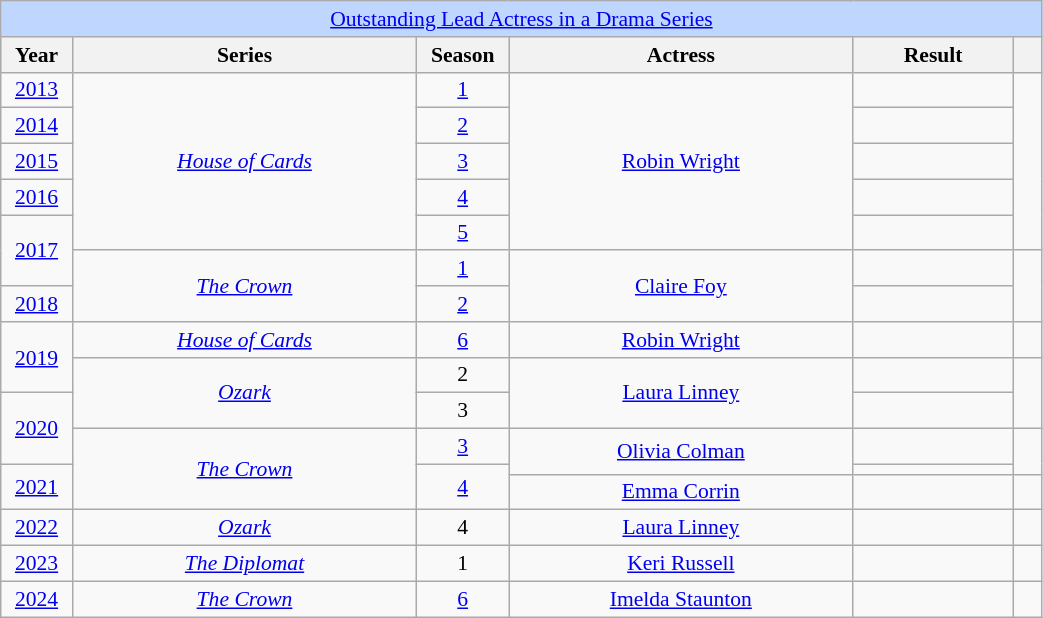<table class="wikitable plainrowheaders" style="text-align: center; font-size: 90%" width=55%>
<tr ---- bgcolor="#bfd7ff">
<td colspan=6 align=center><a href='#'>Outstanding Lead Actress in a Drama Series</a></td>
</tr>
<tr ---- bgcolor="#bfd7ff">
<th scope="col" style="width:1%;">Year</th>
<th scope="col" style="width:12%;">Series</th>
<th scope="col" style="width:1%;">Season</th>
<th scope="col" style="width:12%;">Actress</th>
<th scope="col" style="width:5%;">Result</th>
<th scope="col" style="width:1%;"></th>
</tr>
<tr>
<td><a href='#'>2013</a></td>
<td rowspan="5"><em><a href='#'>House of Cards</a></em></td>
<td><a href='#'>1</a></td>
<td rowspan="5"><a href='#'>Robin Wright</a></td>
<td></td>
<td rowspan="5"></td>
</tr>
<tr>
<td><a href='#'>2014</a></td>
<td><a href='#'>2</a></td>
<td></td>
</tr>
<tr>
<td><a href='#'>2015</a></td>
<td><a href='#'>3</a></td>
<td></td>
</tr>
<tr>
<td><a href='#'>2016</a></td>
<td><a href='#'>4</a></td>
<td></td>
</tr>
<tr>
<td rowspan="2"><a href='#'>2017</a></td>
<td><a href='#'>5</a></td>
<td></td>
</tr>
<tr>
<td rowspan="2"><em><a href='#'>The Crown</a></em></td>
<td><a href='#'>1</a></td>
<td rowspan="2"><a href='#'>Claire Foy</a></td>
<td></td>
<td rowspan="2"></td>
</tr>
<tr>
<td><a href='#'>2018</a></td>
<td><a href='#'>2</a></td>
<td></td>
</tr>
<tr>
<td rowspan="2"><a href='#'>2019</a></td>
<td><em><a href='#'>House of Cards</a></em></td>
<td><a href='#'>6</a></td>
<td><a href='#'>Robin Wright</a></td>
<td></td>
<td></td>
</tr>
<tr>
<td rowspan="2"><em><a href='#'>Ozark</a></em></td>
<td>2</td>
<td rowspan="2"><a href='#'>Laura Linney</a></td>
<td></td>
<td rowspan="2"></td>
</tr>
<tr>
<td rowspan="2"><a href='#'>2020</a></td>
<td>3</td>
<td></td>
</tr>
<tr>
<td rowspan="3"><em><a href='#'>The Crown</a></em></td>
<td><a href='#'>3</a></td>
<td rowspan="2"><a href='#'>Olivia Colman</a></td>
<td></td>
<td rowspan="2"></td>
</tr>
<tr>
<td rowspan="2"><a href='#'>2021</a></td>
<td rowspan="2"><a href='#'>4</a></td>
<td></td>
</tr>
<tr>
<td><a href='#'>Emma Corrin</a></td>
<td></td>
<td></td>
</tr>
<tr>
<td><a href='#'>2022</a></td>
<td><em><a href='#'>Ozark</a></em></td>
<td>4</td>
<td><a href='#'>Laura Linney</a></td>
<td></td>
<td></td>
</tr>
<tr>
<td><a href='#'>2023</a></td>
<td><em><a href='#'>The Diplomat</a></em></td>
<td>1</td>
<td><a href='#'>Keri Russell</a></td>
<td></td>
<td></td>
</tr>
<tr>
<td><a href='#'>2024</a></td>
<td><em><a href='#'>The Crown</a></em></td>
<td><a href='#'>6</a></td>
<td><a href='#'>Imelda Staunton</a></td>
<td></td>
<td></td>
</tr>
</table>
